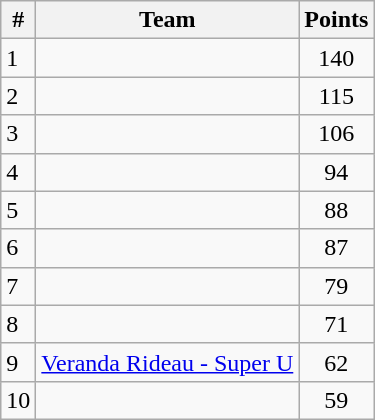<table class="wikitable sortable">
<tr>
<th>#</th>
<th>Team</th>
<th>Points</th>
</tr>
<tr>
<td>1</td>
<td></td>
<td style="text-align:center">140</td>
</tr>
<tr>
<td>2</td>
<td></td>
<td style="text-align:center">115</td>
</tr>
<tr>
<td>3</td>
<td></td>
<td style="text-align:center">106</td>
</tr>
<tr>
<td>4</td>
<td></td>
<td style="text-align:center">94</td>
</tr>
<tr>
<td>5</td>
<td></td>
<td style="text-align:center">88</td>
</tr>
<tr>
<td>6</td>
<td></td>
<td style="text-align:center">87</td>
</tr>
<tr>
<td>7</td>
<td></td>
<td style="text-align:center">79</td>
</tr>
<tr>
<td>8</td>
<td></td>
<td style="text-align:center">71</td>
</tr>
<tr>
<td>9</td>
<td><a href='#'>Veranda Rideau - Super U</a></td>
<td style="text-align:center">62</td>
</tr>
<tr>
<td>10</td>
<td></td>
<td style="text-align:center">59</td>
</tr>
</table>
